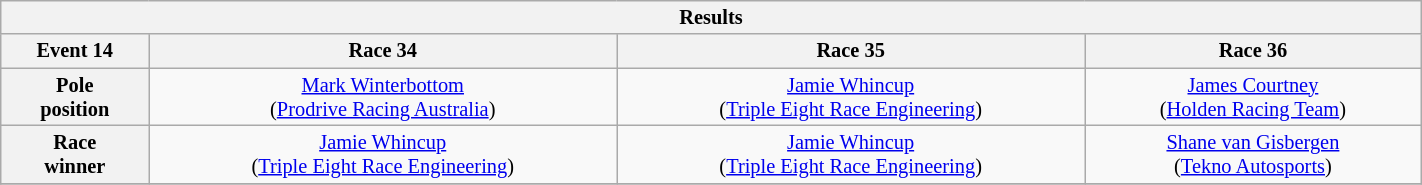<table class="wikitable collapsible collapsed" align="center" width=75% style="font-size: 85%; max-width: 950px">
<tr>
<th colspan="4">Results</th>
</tr>
<tr>
<th>Event 14</th>
<th>Race 34</th>
<th>Race 35</th>
<th>Race 36</th>
</tr>
<tr>
<th>Pole<br>position</th>
<td align="center"> <a href='#'>Mark Winterbottom</a><br>(<a href='#'>Prodrive Racing Australia</a>)</td>
<td align="center"> <a href='#'>Jamie Whincup</a><br>(<a href='#'>Triple Eight Race Engineering</a>)</td>
<td align="center"> <a href='#'>James Courtney</a><br>(<a href='#'>Holden Racing Team</a>)</td>
</tr>
<tr>
<th>Race<br>winner</th>
<td align="center"> <a href='#'>Jamie Whincup</a><br>(<a href='#'>Triple Eight Race Engineering</a>)</td>
<td align="center"> <a href='#'>Jamie Whincup</a><br>(<a href='#'>Triple Eight Race Engineering</a>)</td>
<td align="center"> <a href='#'>Shane van Gisbergen</a><br>(<a href='#'>Tekno Autosports</a>)</td>
</tr>
<tr>
</tr>
</table>
